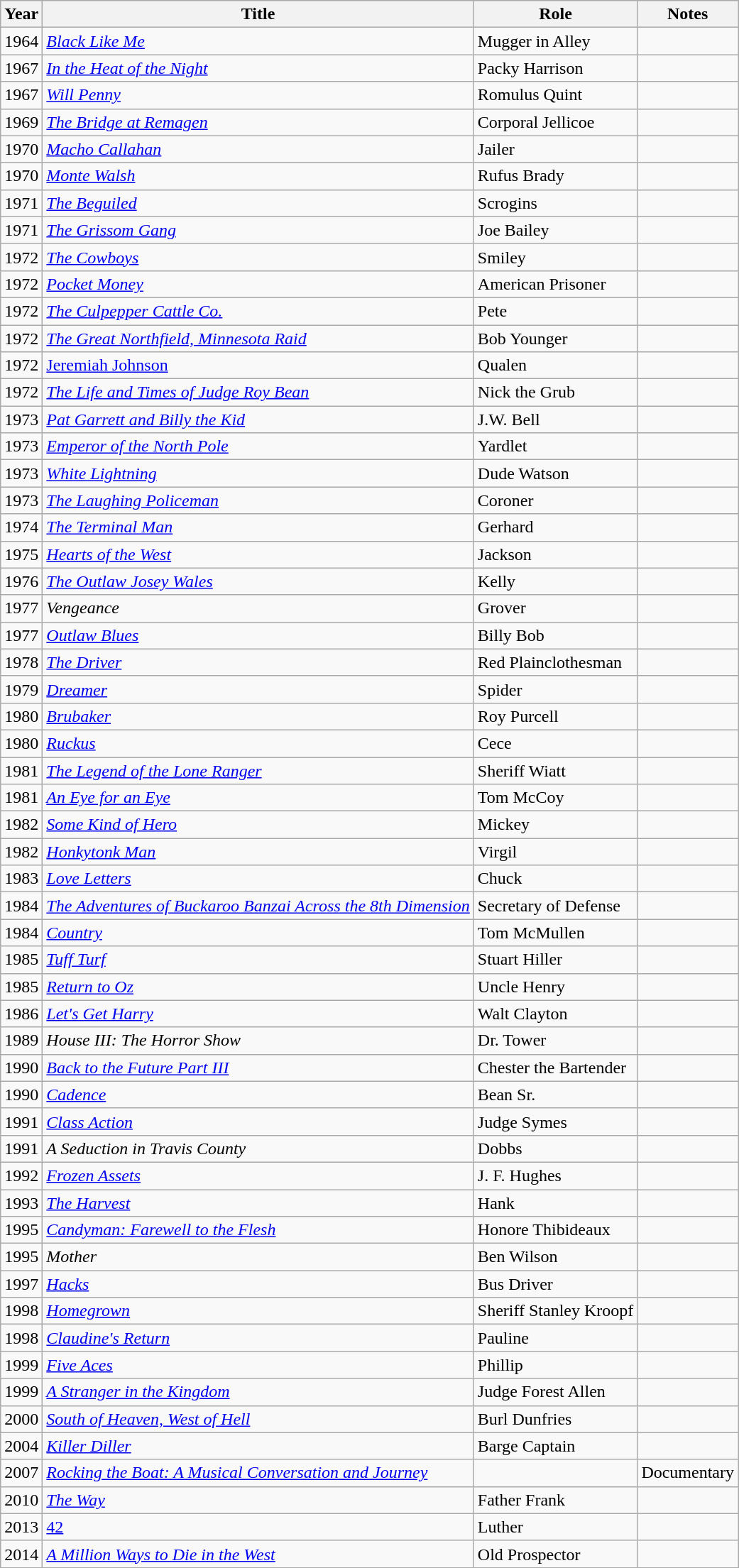<table class="wikitable sortable">
<tr>
<th>Year</th>
<th>Title</th>
<th>Role</th>
<th>Notes</th>
</tr>
<tr>
<td>1964</td>
<td><a href='#'><em>Black Like Me</em></a></td>
<td>Mugger in Alley</td>
<td></td>
</tr>
<tr>
<td>1967</td>
<td><a href='#'><em>In the Heat of the Night</em></a></td>
<td>Packy Harrison</td>
<td></td>
</tr>
<tr>
<td>1967</td>
<td><em><a href='#'>Will Penny</a></em></td>
<td>Romulus Quint</td>
<td></td>
</tr>
<tr>
<td>1969</td>
<td><em><a href='#'>The Bridge at Remagen</a></em></td>
<td>Corporal Jellicoe</td>
<td></td>
</tr>
<tr>
<td>1970</td>
<td><em><a href='#'>Macho Callahan</a></em></td>
<td>Jailer</td>
<td></td>
</tr>
<tr>
<td>1970</td>
<td><a href='#'><em>Monte Walsh</em></a></td>
<td>Rufus Brady</td>
<td></td>
</tr>
<tr>
<td>1971</td>
<td><a href='#'><em>The Beguiled</em></a></td>
<td>Scrogins</td>
<td></td>
</tr>
<tr>
<td>1971</td>
<td><em><a href='#'>The Grissom Gang</a></em></td>
<td>Joe Bailey</td>
<td></td>
</tr>
<tr>
<td>1972</td>
<td><em><a href='#'>The Cowboys</a></em></td>
<td>Smiley</td>
<td></td>
</tr>
<tr>
<td>1972</td>
<td><em><a href='#'>Pocket Money</a></em></td>
<td>American Prisoner</td>
<td></td>
</tr>
<tr>
<td>1972</td>
<td><em><a href='#'>The Culpepper Cattle Co.</a></em></td>
<td>Pete</td>
<td></td>
</tr>
<tr>
<td>1972</td>
<td><em><a href='#'>The Great Northfield, Minnesota Raid</a></em></td>
<td>Bob Younger</td>
<td></td>
</tr>
<tr>
<td>1972</td>
<td><em><a href='#'></em>Jeremiah Johnson<em></a></em></td>
<td>Qualen</td>
<td></td>
</tr>
<tr>
<td>1972</td>
<td><em><a href='#'>The Life and Times of Judge Roy Bean</a></em></td>
<td>Nick the Grub</td>
<td></td>
</tr>
<tr>
<td>1973</td>
<td><em><a href='#'>Pat Garrett and Billy the Kid</a></em></td>
<td>J.W. Bell</td>
<td></td>
</tr>
<tr>
<td>1973</td>
<td><em><a href='#'>Emperor of the North Pole</a></em></td>
<td>Yardlet</td>
<td></td>
</tr>
<tr>
<td>1973</td>
<td><a href='#'><em>White Lightning</em></a></td>
<td>Dude Watson</td>
<td></td>
</tr>
<tr>
<td>1973</td>
<td><a href='#'><em>The Laughing Policeman</em></a></td>
<td>Coroner</td>
<td></td>
</tr>
<tr>
<td>1974</td>
<td><a href='#'><em>The Terminal Man</em></a></td>
<td>Gerhard</td>
<td></td>
</tr>
<tr>
<td>1975</td>
<td><em><a href='#'>Hearts of the West</a></em></td>
<td>Jackson</td>
<td></td>
</tr>
<tr>
<td>1976</td>
<td><em><a href='#'>The Outlaw Josey Wales</a></em></td>
<td>Kelly</td>
<td></td>
</tr>
<tr>
<td>1977</td>
<td><em>Vengeance</em></td>
<td>Grover</td>
<td></td>
</tr>
<tr>
<td>1977</td>
<td><em><a href='#'>Outlaw Blues</a></em></td>
<td>Billy Bob</td>
<td></td>
</tr>
<tr>
<td>1978</td>
<td><em><a href='#'>The Driver</a></em></td>
<td>Red Plainclothesman</td>
<td></td>
</tr>
<tr>
<td>1979</td>
<td><a href='#'><em>Dreamer</em></a></td>
<td>Spider</td>
<td></td>
</tr>
<tr>
<td>1980</td>
<td><em><a href='#'>Brubaker</a></em></td>
<td>Roy Purcell</td>
<td></td>
</tr>
<tr>
<td>1980</td>
<td><a href='#'><em>Ruckus</em></a></td>
<td>Cece</td>
<td></td>
</tr>
<tr>
<td>1981</td>
<td><em><a href='#'>The Legend of the Lone Ranger</a></em></td>
<td>Sheriff Wiatt</td>
<td></td>
</tr>
<tr>
<td>1981</td>
<td><a href='#'><em>An Eye for an Eye</em></a></td>
<td>Tom McCoy</td>
<td></td>
</tr>
<tr>
<td>1982</td>
<td><em><a href='#'>Some Kind of Hero</a></em></td>
<td>Mickey</td>
<td></td>
</tr>
<tr>
<td>1982</td>
<td><em><a href='#'>Honkytonk Man</a></em></td>
<td>Virgil</td>
<td></td>
</tr>
<tr>
<td>1983</td>
<td><a href='#'><em>Love Letters</em></a></td>
<td>Chuck</td>
<td></td>
</tr>
<tr>
<td>1984</td>
<td><em><a href='#'>The Adventures of Buckaroo Banzai Across the 8th Dimension</a></em></td>
<td>Secretary of Defense</td>
<td></td>
</tr>
<tr>
<td>1984</td>
<td><a href='#'><em>Country</em></a></td>
<td>Tom McMullen</td>
<td></td>
</tr>
<tr>
<td>1985</td>
<td><em><a href='#'>Tuff Turf</a></em></td>
<td>Stuart Hiller</td>
<td></td>
</tr>
<tr>
<td>1985</td>
<td><em><a href='#'>Return to Oz</a></em></td>
<td>Uncle Henry</td>
<td></td>
</tr>
<tr>
<td>1986</td>
<td><em><a href='#'>Let's Get Harry</a></em></td>
<td>Walt Clayton</td>
<td></td>
</tr>
<tr>
<td>1989</td>
<td><em>House III: The Horror Show</em></td>
<td>Dr. Tower</td>
<td></td>
</tr>
<tr>
<td>1990</td>
<td><em><a href='#'>Back to the Future Part III</a></em></td>
<td>Chester the Bartender</td>
<td></td>
</tr>
<tr>
<td>1990</td>
<td><a href='#'><em>Cadence</em></a></td>
<td>Bean Sr.</td>
<td></td>
</tr>
<tr>
<td>1991</td>
<td><a href='#'><em>Class Action</em></a></td>
<td>Judge Symes</td>
<td></td>
</tr>
<tr>
<td>1991</td>
<td><em>A Seduction in Travis County</em></td>
<td>Dobbs</td>
<td></td>
</tr>
<tr>
<td>1992</td>
<td><a href='#'><em>Frozen Assets</em></a></td>
<td>J. F. Hughes</td>
<td></td>
</tr>
<tr>
<td>1993</td>
<td><a href='#'><em>The Harvest</em></a></td>
<td>Hank</td>
<td></td>
</tr>
<tr>
<td>1995</td>
<td><em><a href='#'>Candyman: Farewell to the Flesh</a></em></td>
<td>Honore Thibideaux</td>
<td></td>
</tr>
<tr>
<td>1995</td>
<td><em>Mother</em></td>
<td>Ben Wilson</td>
<td></td>
</tr>
<tr>
<td>1997</td>
<td><a href='#'><em>Hacks</em></a></td>
<td>Bus Driver</td>
<td></td>
</tr>
<tr>
<td>1998</td>
<td><a href='#'><em>Homegrown</em></a></td>
<td>Sheriff Stanley Kroopf</td>
<td></td>
</tr>
<tr>
<td>1998</td>
<td><em><a href='#'>Claudine's Return</a></em></td>
<td>Pauline</td>
<td></td>
</tr>
<tr>
<td>1999</td>
<td><em><a href='#'>Five Aces</a></em></td>
<td>Phillip</td>
<td></td>
</tr>
<tr>
<td>1999</td>
<td><em><a href='#'>A Stranger in the Kingdom</a></em></td>
<td>Judge Forest Allen</td>
<td></td>
</tr>
<tr>
<td>2000</td>
<td><em><a href='#'>South of Heaven, West of Hell</a></em></td>
<td>Burl Dunfries</td>
<td></td>
</tr>
<tr>
<td>2004</td>
<td><a href='#'><em>Killer Diller</em></a></td>
<td>Barge Captain</td>
<td></td>
</tr>
<tr>
<td>2007</td>
<td><em><a href='#'>Rocking the Boat: A Musical Conversation and Journey</a></em></td>
<td></td>
<td>Documentary</td>
</tr>
<tr>
<td>2010</td>
<td><a href='#'><em>The Way</em></a></td>
<td>Father Frank</td>
<td></td>
</tr>
<tr>
<td>2013</td>
<td><em><a href='#'></em>42<em></a></em></td>
<td>Luther</td>
<td></td>
</tr>
<tr>
<td>2014</td>
<td><em><a href='#'>A Million Ways to Die in the West</a></em></td>
<td>Old Prospector</td>
<td></td>
</tr>
</table>
